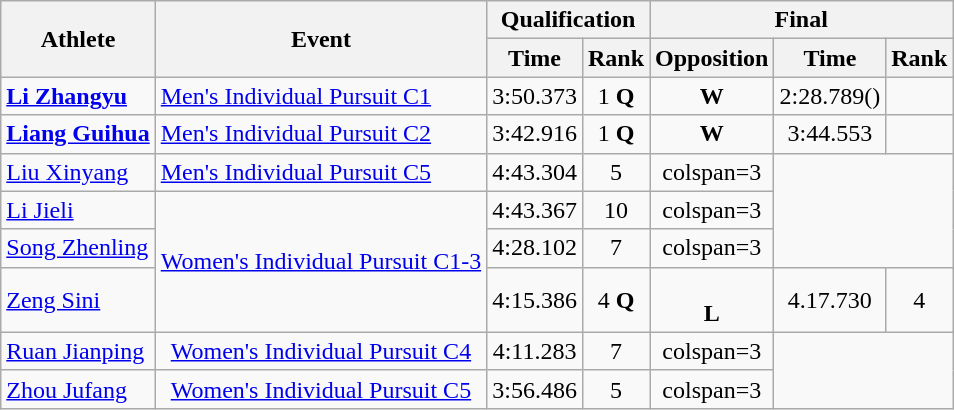<table class=wikitable>
<tr>
<th rowspan="2">Athlete</th>
<th rowspan="2">Event</th>
<th colspan="2">Qualification</th>
<th colspan="3">Final</th>
</tr>
<tr>
<th>Time</th>
<th>Rank</th>
<th>Opposition</th>
<th>Time</th>
<th>Rank</th>
</tr>
<tr align=center>
<td align=left><strong><a href='#'>Li Zhangyu</a></strong></td>
<td align=left><a href='#'>Men's Individual Pursuit C1</a></td>
<td>3:50.373 </td>
<td>1 <strong>Q</strong></td>
<td> <strong>W</strong></td>
<td>2:28.789()</td>
<td></td>
</tr>
<tr align=center>
<td align=left><strong><a href='#'>Liang Guihua</a></strong></td>
<td align=left><a href='#'>Men's Individual Pursuit C2</a></td>
<td>3:42.916</td>
<td>1 <strong>Q</strong></td>
<td> <strong>W</strong></td>
<td>3:44.553</td>
<td></td>
</tr>
<tr align=center>
<td align=left><a href='#'>Liu Xinyang</a></td>
<td align=left><a href='#'>Men's Individual Pursuit C5</a></td>
<td>4:43.304</td>
<td>5</td>
<td>colspan=3 </td>
</tr>
<tr align=center>
<td align=left><a href='#'>Li Jieli</a></td>
<td align=left rowspan=3><a href='#'>Women's Individual Pursuit C1-3</a></td>
<td>4:43.367</td>
<td>10</td>
<td>colspan=3 </td>
</tr>
<tr align=center>
<td align=left><a href='#'>Song Zhenling</a></td>
<td>4:28.102</td>
<td>7</td>
<td>colspan=3 </td>
</tr>
<tr align=center>
<td align=left><a href='#'>Zeng Sini</a></td>
<td>4:15.386</td>
<td>4 <strong>Q</strong></td>
<td><br><strong>L</strong></td>
<td>4.17.730</td>
<td>4</td>
</tr>
<tr align=center>
<td align=left><a href='#'>Ruan Jianping</a></td>
<td><a href='#'>Women's Individual Pursuit C4</a></td>
<td>4:11.283</td>
<td>7</td>
<td>colspan=3 </td>
</tr>
<tr align=center>
<td align=left><a href='#'>Zhou Jufang</a></td>
<td><a href='#'>Women's Individual Pursuit C5</a></td>
<td>3:56.486</td>
<td>5</td>
<td>colspan=3 </td>
</tr>
</table>
